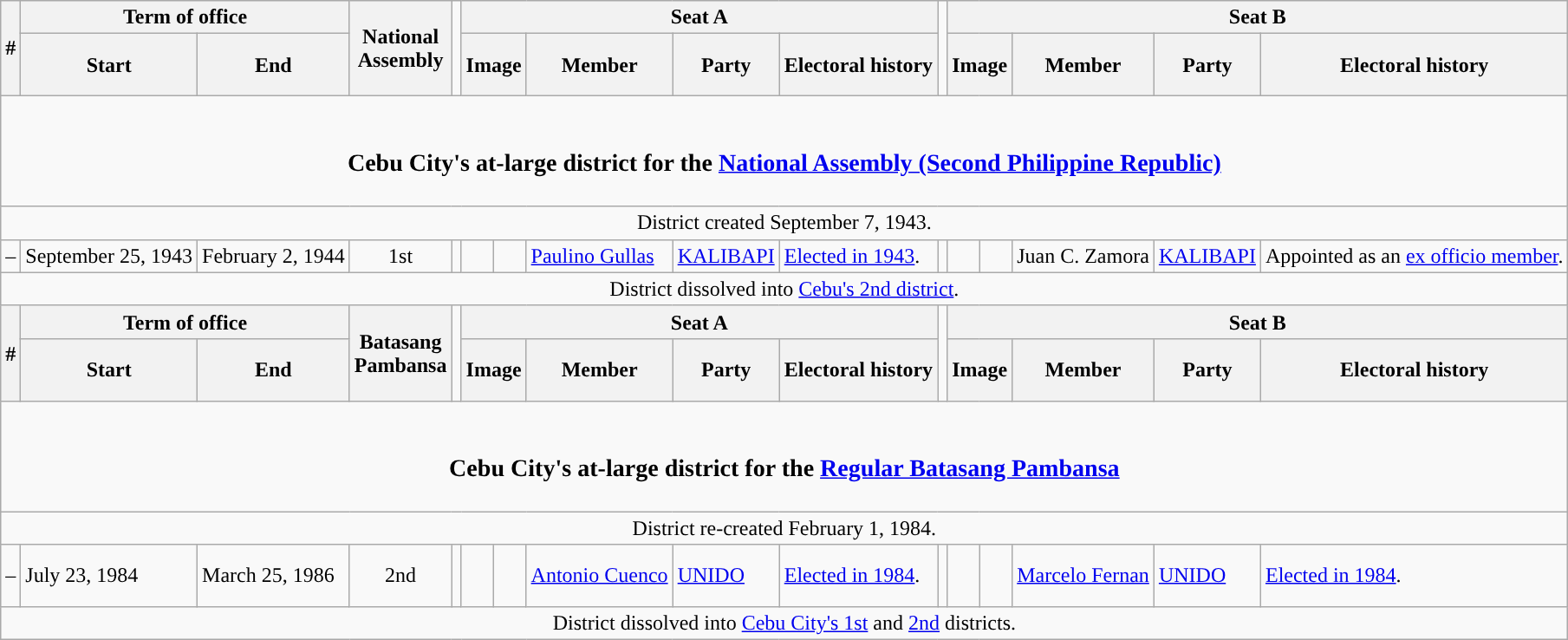<table class=wikitable>
<tr>
<th rowspan=2>#</th>
<th colspan=2>Term of office</th>
<th rowspan=2>National<br>Assembly</th>
<td rowspan=2></td>
<th colspan=5>Seat A</th>
<td rowspan=2></td>
<th colspan=5>Seat B</th>
</tr>
<tr style="height:3em">
<th>Start</th>
<th>End</th>
<th colspan="2" style="text-align:center;">Image</th>
<th>Member</th>
<th>Party</th>
<th>Electoral history</th>
<th colspan="2" style="text-align:center;">Image</th>
<th>Member</th>
<th>Party</th>
<th>Electoral history</th>
</tr>
<tr>
<td colspan="16" style="text-align:center;"><br><h3>Cebu City's at-large district for the <a href='#'>National Assembly (Second Philippine Republic)</a></h3></td>
</tr>
<tr>
<td colspan="16" style="text-align:center;">District created September 7, 1943.</td>
</tr>
<tr>
<td style="text-align:center;">–</td>
<td>September 25, 1943</td>
<td>February 2, 1944</td>
<td style="text-align:center;">1st</td>
<td></td>
<td style="color:inherit;background:"></td>
<td></td>
<td><a href='#'>Paulino Gullas</a></td>
<td><a href='#'>KALIBAPI</a></td>
<td><a href='#'>Elected in 1943</a>.</td>
<td></td>
<td style="color:inherit;background:"></td>
<td></td>
<td>Juan C. Zamora</td>
<td><a href='#'>KALIBAPI</a></td>
<td>Appointed as an <a href='#'>ex officio member</a>.</td>
</tr>
<tr>
<td colspan="16" style="text-align:center;">District dissolved into <a href='#'>Cebu's 2nd district</a>.</td>
</tr>
<tr>
<th rowspan=2>#</th>
<th colspan=2>Term of office</th>
<th rowspan=2>Batasang<br>Pambansa</th>
<td rowspan=2></td>
<th colspan=5>Seat A</th>
<td rowspan=2></td>
<th colspan=5>Seat B</th>
</tr>
<tr style="height:3em">
<th>Start</th>
<th>End</th>
<th colspan="2" style="text-align:center;">Image</th>
<th>Member</th>
<th>Party</th>
<th>Electoral history</th>
<th colspan="2" style="text-align:center;">Image</th>
<th>Member</th>
<th>Party</th>
<th>Electoral history</th>
</tr>
<tr>
<td colspan="16" style="text-align:center;"><br><h3>Cebu City's at-large district for the <a href='#'>Regular Batasang Pambansa</a></h3></td>
</tr>
<tr>
<td colspan="16" style="text-align:center;">District re-created February 1, 1984.</td>
</tr>
<tr style="height:3em">
<td style="text-align:center;">–</td>
<td>July 23, 1984</td>
<td>March 25, 1986</td>
<td style="text-align:center;">2nd</td>
<td></td>
<td style="color:inherit;background:"></td>
<td></td>
<td><a href='#'>Antonio Cuenco</a></td>
<td><a href='#'>UNIDO</a></td>
<td><a href='#'>Elected in 1984</a>.</td>
<td></td>
<td style="color:inherit;background:"></td>
<td></td>
<td><a href='#'>Marcelo Fernan</a></td>
<td><a href='#'>UNIDO</a></td>
<td><a href='#'>Elected in 1984</a>.</td>
</tr>
<tr>
<td colspan="16" style="text-align:center;">District dissolved into <a href='#'>Cebu City's 1st</a> and <a href='#'>2nd</a> districts.</td>
</tr>
</table>
